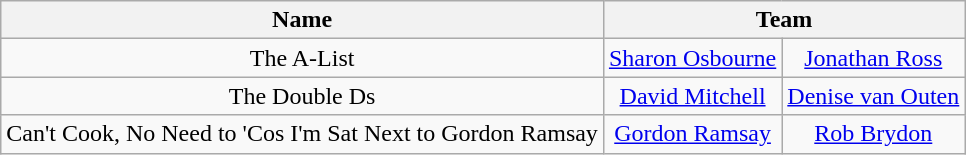<table class="wikitable" style="text-align:center">
<tr>
<th scope="col">Name</th>
<th colspan=2>Team</th>
</tr>
<tr>
<td>The A-List</td>
<td><a href='#'>Sharon Osbourne</a></td>
<td><a href='#'>Jonathan Ross</a></td>
</tr>
<tr>
<td>The Double Ds</td>
<td><a href='#'>David Mitchell</a></td>
<td><a href='#'>Denise van Outen</a></td>
</tr>
<tr>
<td>Can't Cook, No Need to 'Cos I'm Sat Next to Gordon Ramsay</td>
<td><a href='#'>Gordon Ramsay</a></td>
<td><a href='#'>Rob Brydon</a></td>
</tr>
</table>
